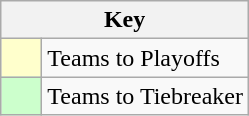<table class="wikitable" style="text-align: center;">
<tr>
<th colspan=2>Key</th>
</tr>
<tr>
<td style="background:#ffffcc; width:20px;"></td>
<td align=left>Teams to Playoffs</td>
</tr>
<tr>
<td style="background:#ccffcc; width:20px;"></td>
<td align=left>Teams to Tiebreaker</td>
</tr>
</table>
